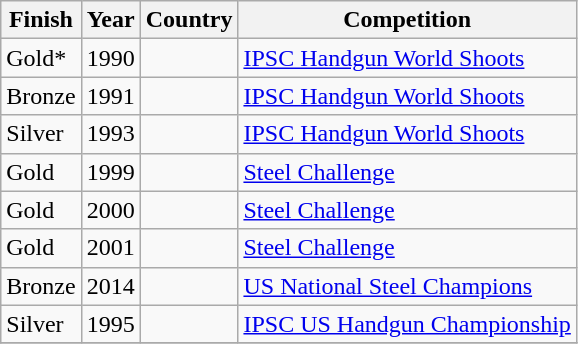<table class="wikitable">
<tr>
<th>Finish</th>
<th>Year</th>
<th>Country</th>
<th>Competition</th>
</tr>
<tr>
<td> Gold*</td>
<td>1990</td>
<td></td>
<td><a href='#'>IPSC Handgun World Shoots</a></td>
</tr>
<tr>
<td>Bronze</td>
<td>1991</td>
<td></td>
<td><a href='#'>IPSC Handgun World Shoots</a></td>
</tr>
<tr>
<td>Silver</td>
<td>1993</td>
<td></td>
<td><a href='#'>IPSC Handgun World Shoots</a></td>
</tr>
<tr>
<td> Gold</td>
<td>1999</td>
<td></td>
<td><a href='#'>Steel Challenge</a></td>
</tr>
<tr>
<td> Gold</td>
<td>2000</td>
<td></td>
<td><a href='#'>Steel Challenge</a></td>
</tr>
<tr>
<td> Gold</td>
<td>2001</td>
<td></td>
<td><a href='#'>Steel Challenge</a></td>
</tr>
<tr>
<td>Bronze</td>
<td>2014</td>
<td></td>
<td><a href='#'>US National Steel Champions</a></td>
</tr>
<tr>
<td>Silver</td>
<td>1995</td>
<td></td>
<td><a href='#'>IPSC US Handgun Championship</a></td>
</tr>
<tr>
</tr>
</table>
